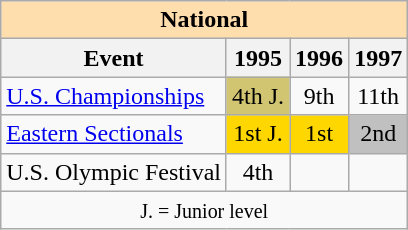<table class="wikitable" style="text-align:center">
<tr>
<th colspan="4" style="background:#ffdead; text-align:center;"><strong>National</strong></th>
</tr>
<tr>
<th>Event</th>
<th>1995</th>
<th>1996</th>
<th>1997</th>
</tr>
<tr>
<td align=left><a href='#'>U.S. Championships</a></td>
<td style="background:#d1c571;">4th J.</td>
<td>9th</td>
<td>11th</td>
</tr>
<tr>
<td align=left><a href='#'>Eastern Sectionals</a></td>
<td style="background:gold;">1st J.</td>
<td style="background:gold;">1st</td>
<td style="background:silver;">2nd</td>
</tr>
<tr>
<td align=left>U.S. Olympic Festival</td>
<td>4th</td>
<td></td>
<td></td>
</tr>
<tr>
<td colspan="4" style="text-align:center;"><small> J. = Junior level </small></td>
</tr>
</table>
